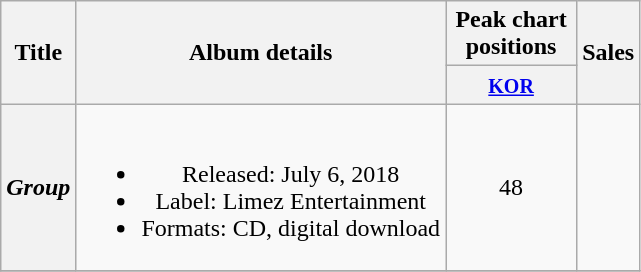<table class="wikitable plainrowheaders" style="text-align:center;">
<tr>
<th scope="col" rowspan="2">Title</th>
<th scope="col" rowspan="2">Album details</th>
<th scope="col" colspan="1" style="width:5em;">Peak chart positions</th>
<th scope="col" rowspan="2">Sales</th>
</tr>
<tr>
<th><small><a href='#'>KOR</a></small><br></th>
</tr>
<tr>
<th scope="row"><em>Group</em></th>
<td><br><ul><li>Released: July 6, 2018</li><li>Label: Limez Entertainment</li><li>Formats: CD, digital download</li></ul></td>
<td>48</td>
<td></td>
</tr>
<tr>
</tr>
</table>
